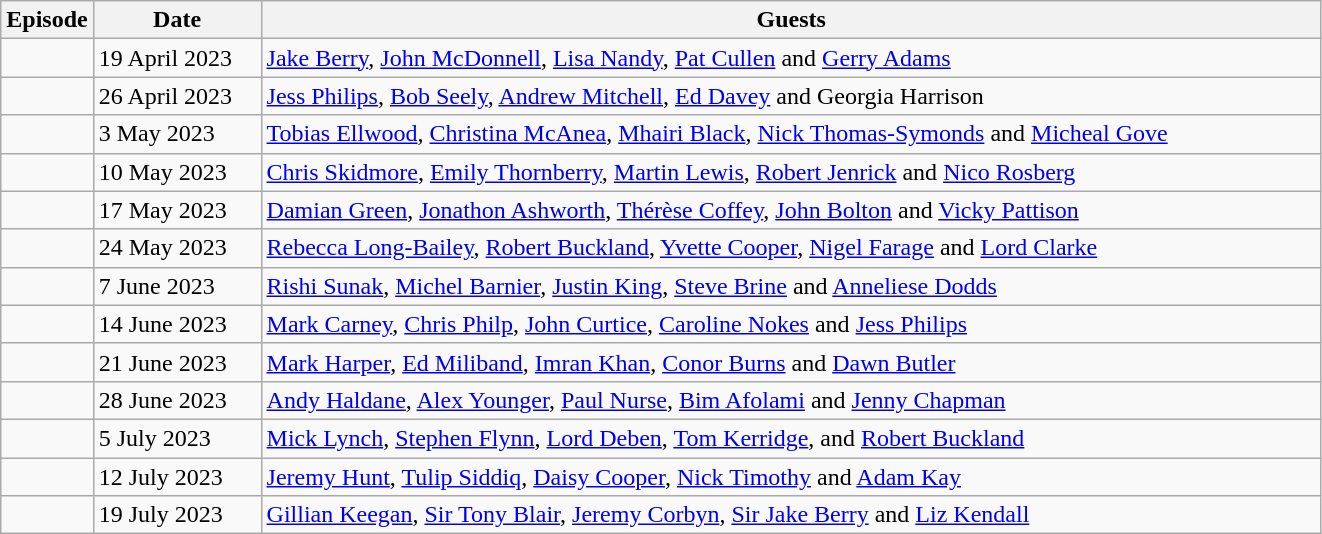<table class="wikitable">
<tr>
<th style="width:7%;">Episode</th>
<th>Date</th>
<th>Guests</th>
</tr>
<tr>
<td></td>
<td>19 April 2023</td>
<td><a href='#'>Jake Berry</a>, <a href='#'>John McDonnell</a>, <a href='#'>Lisa Nandy</a>, <a href='#'>Pat Cullen</a> and <a href='#'>Gerry Adams</a></td>
</tr>
<tr>
<td></td>
<td>26 April 2023</td>
<td><a href='#'>Jess Philips</a>, <a href='#'>Bob Seely</a>, <a href='#'>Andrew Mitchell</a>, <a href='#'>Ed Davey</a> and Georgia Harrison</td>
</tr>
<tr>
<td></td>
<td>3 May 2023</td>
<td><a href='#'>Tobias Ellwood</a>, <a href='#'>Christina McAnea</a>, <a href='#'>Mhairi Black</a>, <a href='#'>Nick Thomas-Symonds</a> and <a href='#'>Micheal Gove</a></td>
</tr>
<tr>
<td></td>
<td>10 May 2023</td>
<td><a href='#'>Chris Skidmore</a>, <a href='#'>Emily Thornberry</a>, <a href='#'>Martin Lewis</a>, <a href='#'>Robert Jenrick</a> and <a href='#'>Nico Rosberg</a></td>
</tr>
<tr>
<td></td>
<td>17 May 2023</td>
<td><a href='#'>Damian Green</a>, <a href='#'>Jonathon Ashworth</a>, <a href='#'>Thérèse Coffey</a>, <a href='#'>John Bolton</a> and <a href='#'>Vicky Pattison</a></td>
</tr>
<tr>
<td></td>
<td>24 May 2023</td>
<td><a href='#'>Rebecca Long-Bailey</a>, <a href='#'>Robert Buckland</a>, <a href='#'>Yvette Cooper</a>, <a href='#'>Nigel Farage</a> and <a href='#'>Lord Clarke</a></td>
</tr>
<tr>
<td></td>
<td>7 June 2023</td>
<td><a href='#'>Rishi Sunak</a>, <a href='#'>Michel Barnier</a>, <a href='#'>Justin King</a>, <a href='#'>Steve Brine</a> and <a href='#'>Anneliese Dodds</a></td>
</tr>
<tr>
<td></td>
<td>14 June 2023</td>
<td><a href='#'>Mark Carney</a>, <a href='#'>Chris Philp</a>, <a href='#'>John Curtice</a>, <a href='#'>Caroline Nokes</a> and <a href='#'>Jess Philips</a></td>
</tr>
<tr>
<td></td>
<td>21 June 2023</td>
<td><a href='#'>Mark Harper</a>, <a href='#'>Ed Miliband</a>, <a href='#'>Imran Khan</a>, <a href='#'>Conor Burns</a> and <a href='#'>Dawn Butler</a></td>
</tr>
<tr>
<td></td>
<td>28 June 2023</td>
<td><a href='#'>Andy Haldane</a>, <a href='#'>Alex Younger</a>, <a href='#'>Paul Nurse</a>, <a href='#'>Bim Afolami</a> and <a href='#'>Jenny Chapman</a></td>
</tr>
<tr>
<td></td>
<td>5 July 2023</td>
<td><a href='#'>Mick Lynch</a>, <a href='#'>Stephen Flynn</a>, <a href='#'>Lord Deben</a>, <a href='#'>Tom Kerridge</a>, and <a href='#'>Robert Buckland</a></td>
</tr>
<tr>
<td></td>
<td>12 July 2023</td>
<td><a href='#'>Jeremy Hunt</a>, <a href='#'>Tulip Siddiq</a>, <a href='#'>Daisy Cooper</a>, <a href='#'>Nick Timothy</a> and <a href='#'>Adam Kay</a></td>
</tr>
<tr>
<td></td>
<td>19 July 2023</td>
<td><a href='#'>Gillian Keegan</a>, <a href='#'>Sir Tony Blair</a>, <a href='#'>Jeremy Corbyn</a>, <a href='#'>Sir Jake Berry</a> and <a href='#'>Liz Kendall</a></td>
</tr>
</table>
